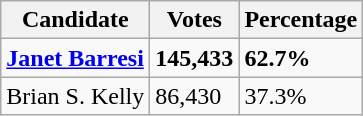<table class=wikitable>
<tr>
<th>Candidate</th>
<th>Votes</th>
<th>Percentage</th>
</tr>
<tr>
<td><strong><a href='#'>Janet Barresi</a></strong></td>
<td><strong>145,433</strong></td>
<td><strong>62.7%</strong></td>
</tr>
<tr>
<td>Brian S. Kelly</td>
<td>86,430</td>
<td>37.3%</td>
</tr>
</table>
